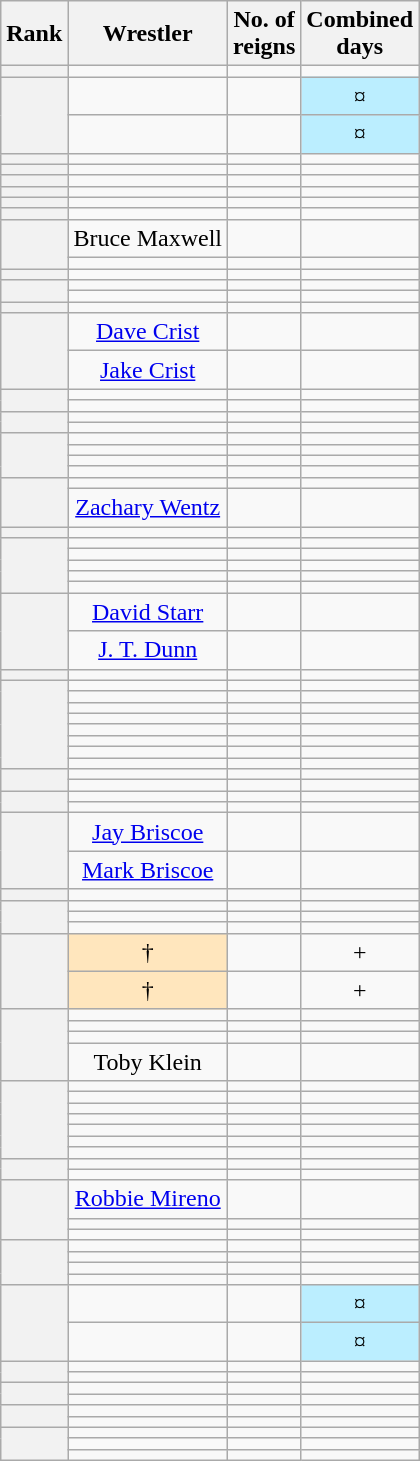<table class="wikitable sortable" style="text-align: center">
<tr>
<th>Rank</th>
<th>Wrestler</th>
<th>No. of<br>reigns</th>
<th>Combined<br>days</th>
</tr>
<tr>
<th></th>
<td></td>
<td></td>
<td></td>
</tr>
<tr>
<th rowspan=2></th>
<td></td>
<td></td>
<td style="background-color:#bbeeff">¤</td>
</tr>
<tr>
<td></td>
<td></td>
<td style="background-color:#bbeeff">¤</td>
</tr>
<tr>
<th></th>
<td></td>
<td></td>
<td></td>
</tr>
<tr>
<th></th>
<td></td>
<td></td>
<td></td>
</tr>
<tr>
<th></th>
<td></td>
<td></td>
<td></td>
</tr>
<tr>
<th></th>
<td></td>
<td></td>
<td></td>
</tr>
<tr>
<th></th>
<td></td>
<td></td>
<td></td>
</tr>
<tr>
<th></th>
<td></td>
<td></td>
<td></td>
</tr>
<tr>
<th rowspan=2></th>
<td>Bruce Maxwell</td>
<td></td>
<td></td>
</tr>
<tr>
<td></td>
<td></td>
<td></td>
</tr>
<tr>
<th></th>
<td></td>
<td></td>
<td></td>
</tr>
<tr>
<th rowspan=2></th>
<td></td>
<td></td>
<td></td>
</tr>
<tr>
<td></td>
<td></td>
<td></td>
</tr>
<tr>
<th></th>
<td></td>
<td></td>
<td></td>
</tr>
<tr>
<th rowspan=2></th>
<td><a href='#'>Dave Crist</a></td>
<td></td>
<td></td>
</tr>
<tr>
<td><a href='#'>Jake Crist</a></td>
<td></td>
<td></td>
</tr>
<tr>
<th rowspan=2></th>
<td></td>
<td></td>
<td></td>
</tr>
<tr>
<td></td>
<td></td>
<td></td>
</tr>
<tr>
<th rowspan=2></th>
<td></td>
<td></td>
<td></td>
</tr>
<tr>
<td></td>
<td></td>
<td></td>
</tr>
<tr>
<th rowspan=4></th>
<td></td>
<td></td>
<td></td>
</tr>
<tr>
<td></td>
<td></td>
<td></td>
</tr>
<tr>
<td></td>
<td></td>
<td {{sort></td>
</tr>
<tr>
<td></td>
<td></td>
<td {{sort></td>
</tr>
<tr>
<th rowspan=2></th>
<td></td>
<td></td>
<td></td>
</tr>
<tr>
<td><a href='#'>Zachary Wentz</a></td>
<td></td>
<td></td>
</tr>
<tr>
<th></th>
<td></td>
<td></td>
<td></td>
</tr>
<tr>
<th rowspan=5></th>
<td></td>
<td></td>
<td></td>
</tr>
<tr>
<td></td>
<td></td>
<td></td>
</tr>
<tr>
<td></td>
<td></td>
<td></td>
</tr>
<tr>
<td></td>
<td></td>
<td></td>
</tr>
<tr>
<td></td>
<td></td>
<td></td>
</tr>
<tr>
<th rowspan=2></th>
<td><a href='#'>David Starr</a></td>
<td></td>
<td></td>
</tr>
<tr>
<td><a href='#'>J. T. Dunn</a></td>
<td></td>
<td></td>
</tr>
<tr>
<th></th>
<td></td>
<td></td>
<td></td>
</tr>
<tr>
<th rowspan=8></th>
<td></td>
<td></td>
<td></td>
</tr>
<tr>
<td></td>
<td></td>
<td></td>
</tr>
<tr>
<td></td>
<td></td>
<td></td>
</tr>
<tr>
<td></td>
<td></td>
<td></td>
</tr>
<tr>
<td></td>
<td></td>
<td></td>
</tr>
<tr>
<td></td>
<td></td>
<td></td>
</tr>
<tr>
<td></td>
<td></td>
<td></td>
</tr>
<tr>
<td></td>
<td></td>
<td></td>
</tr>
<tr>
<th rowspan=2></th>
<td></td>
<td></td>
<td></td>
</tr>
<tr>
<td></td>
<td></td>
<td></td>
</tr>
<tr>
<th rowspan=2></th>
<td></td>
<td></td>
<td></td>
</tr>
<tr>
<td></td>
<td></td>
<td></td>
</tr>
<tr>
<th rowspan=2></th>
<td><a href='#'>Jay Briscoe</a></td>
<td></td>
<td></td>
</tr>
<tr>
<td><a href='#'>Mark Briscoe</a></td>
<td></td>
<td></td>
</tr>
<tr>
<th></th>
<td></td>
<td></td>
<td></td>
</tr>
<tr>
<th rowspan=3></th>
<td></td>
<td></td>
<td></td>
</tr>
<tr>
<td></td>
<td></td>
<td></td>
</tr>
<tr>
<td></td>
<td></td>
<td></td>
</tr>
<tr>
<th rowspan=2></th>
<td style="background-color:#FFE6BD">†</td>
<td></td>
<td>+</td>
</tr>
<tr>
<td style="background-color:#FFE6BD">†</td>
<td></td>
<td>+</td>
</tr>
<tr>
<th rowspan=4></th>
<td></td>
<td></td>
<td></td>
</tr>
<tr>
<td></td>
<td></td>
<td></td>
</tr>
<tr>
<td></td>
<td></td>
<td></td>
</tr>
<tr>
<td>Toby Klein</td>
<td></td>
<td></td>
</tr>
<tr>
<th rowspan=7></th>
<td></td>
<td></td>
<td></td>
</tr>
<tr>
<td></td>
<td></td>
<td></td>
</tr>
<tr>
<td></td>
<td></td>
<td></td>
</tr>
<tr>
<td></td>
<td></td>
<td></td>
</tr>
<tr>
<td></td>
<td></td>
<td></td>
</tr>
<tr>
<td></td>
<td></td>
<td></td>
</tr>
<tr>
<td></td>
<td></td>
<td></td>
</tr>
<tr>
<th rowspan=2></th>
<td></td>
<td></td>
<td></td>
</tr>
<tr>
<td></td>
<td></td>
<td></td>
</tr>
<tr>
<th rowspan=3></th>
<td><a href='#'>Robbie Mireno</a></td>
<td></td>
<td></td>
</tr>
<tr>
<td></td>
<td></td>
<td></td>
</tr>
<tr>
<td></td>
<td></td>
<td></td>
</tr>
<tr>
<th rowspan=4></th>
<td></td>
<td></td>
<td></td>
</tr>
<tr>
<td></td>
<td></td>
<td></td>
</tr>
<tr>
<td></td>
<td></td>
<td></td>
</tr>
<tr>
<td></td>
<td></td>
<td></td>
</tr>
<tr>
<th rowspan=2></th>
<td></td>
<td></td>
<td style="background-color:#bbeeff">¤</td>
</tr>
<tr>
<td></td>
<td></td>
<td style="background-color:#bbeeff">¤</td>
</tr>
<tr>
<th rowspan=2></th>
<td></td>
<td></td>
<td></td>
</tr>
<tr>
<td></td>
<td></td>
<td></td>
</tr>
<tr>
<th rowspan=2></th>
<td></td>
<td></td>
<td></td>
</tr>
<tr>
<td></td>
<td></td>
<td></td>
</tr>
<tr>
<th rowspan=2></th>
<td></td>
<td></td>
<td></td>
</tr>
<tr>
<td></td>
<td></td>
<td></td>
</tr>
<tr>
<th rowspan=3></th>
<td></td>
<td></td>
<td></td>
</tr>
<tr>
<td></td>
<td></td>
<td></td>
</tr>
<tr>
<td></td>
<td></td>
<td></td>
</tr>
</table>
